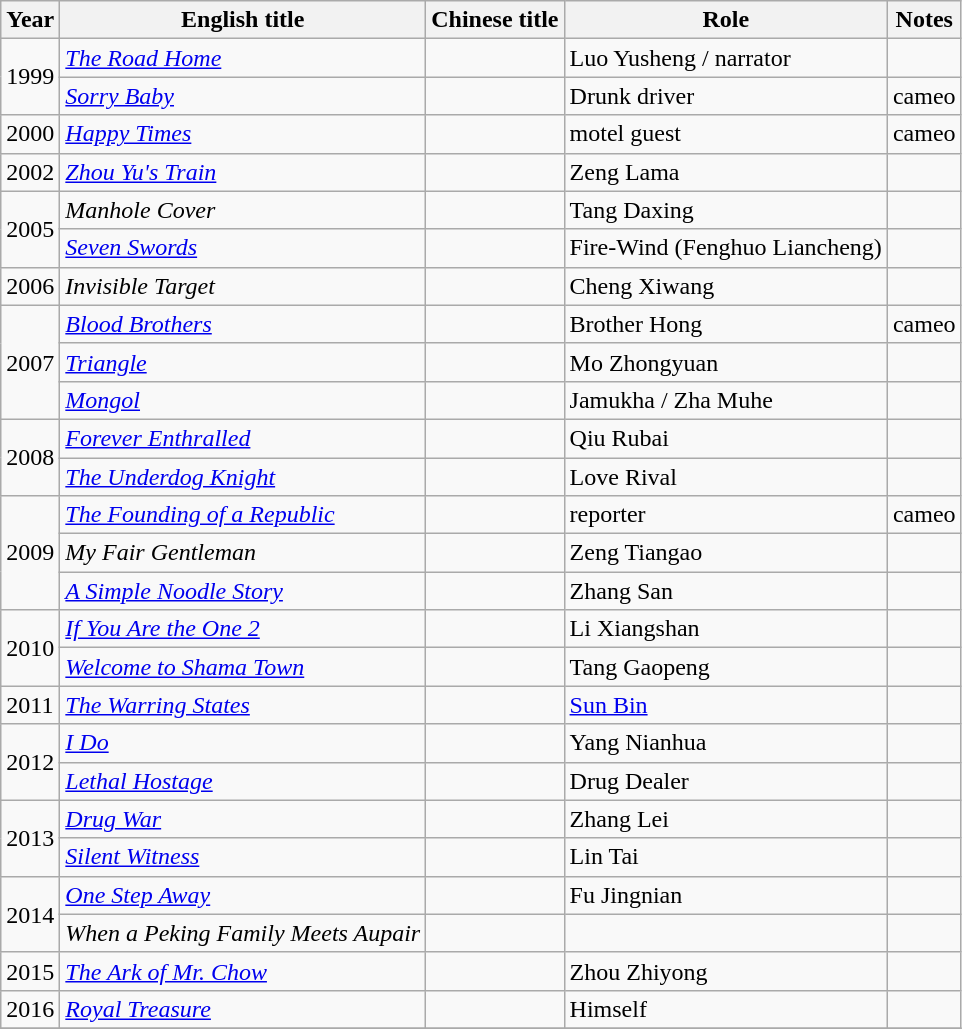<table class="wikitable sortable">
<tr>
<th>Year</th>
<th>English title</th>
<th>Chinese title</th>
<th>Role</th>
<th>Notes</th>
</tr>
<tr>
<td rowspan=2>1999</td>
<td><em><a href='#'>The Road Home</a></em></td>
<td></td>
<td>Luo Yusheng / narrator</td>
<td></td>
</tr>
<tr>
<td><em><a href='#'>Sorry Baby</a></em></td>
<td></td>
<td>Drunk driver</td>
<td>cameo</td>
</tr>
<tr>
<td>2000</td>
<td><em><a href='#'>Happy Times</a></em></td>
<td></td>
<td>motel guest</td>
<td>cameo</td>
</tr>
<tr>
<td>2002</td>
<td><em><a href='#'>Zhou Yu's Train</a></em></td>
<td></td>
<td>Zeng Lama</td>
<td></td>
</tr>
<tr>
<td rowspan=2>2005</td>
<td><em>Manhole Cover</em></td>
<td></td>
<td>Tang Daxing</td>
<td></td>
</tr>
<tr>
<td><em><a href='#'>Seven Swords</a></em></td>
<td></td>
<td>Fire-Wind (Fenghuo Liancheng)</td>
<td></td>
</tr>
<tr>
<td>2006</td>
<td><em>Invisible Target</em></td>
<td></td>
<td>Cheng Xiwang</td>
<td></td>
</tr>
<tr>
<td rowspan=3>2007</td>
<td><em><a href='#'>Blood Brothers</a></em></td>
<td></td>
<td>Brother Hong</td>
<td>cameo</td>
</tr>
<tr>
<td><em><a href='#'>Triangle</a></em></td>
<td></td>
<td>Mo Zhongyuan</td>
<td></td>
</tr>
<tr>
<td><em><a href='#'>Mongol</a></em></td>
<td></td>
<td>Jamukha / Zha Muhe</td>
<td></td>
</tr>
<tr>
<td rowspan=2>2008</td>
<td><em><a href='#'>Forever Enthralled</a></em></td>
<td></td>
<td>Qiu Rubai</td>
<td></td>
</tr>
<tr>
<td><em><a href='#'>The Underdog Knight</a></em></td>
<td></td>
<td>Love Rival</td>
<td></td>
</tr>
<tr>
<td rowspan=3>2009</td>
<td><em><a href='#'>The Founding of a Republic</a></em></td>
<td></td>
<td>reporter</td>
<td>cameo</td>
</tr>
<tr>
<td><em>My Fair Gentleman</em></td>
<td></td>
<td>Zeng Tiangao</td>
<td></td>
</tr>
<tr>
<td><em><a href='#'>A Simple Noodle Story</a></em></td>
<td></td>
<td>Zhang San</td>
<td></td>
</tr>
<tr>
<td rowspan=2>2010</td>
<td><em><a href='#'>If You Are the One 2</a></em></td>
<td></td>
<td>Li Xiangshan</td>
<td></td>
</tr>
<tr>
<td><em><a href='#'>Welcome to Shama Town</a></em></td>
<td></td>
<td>Tang Gaopeng</td>
<td></td>
</tr>
<tr>
<td>2011</td>
<td><em><a href='#'>The Warring States</a></em></td>
<td></td>
<td><a href='#'>Sun Bin</a></td>
<td></td>
</tr>
<tr>
<td rowspan=2>2012</td>
<td><em><a href='#'>I Do</a></em></td>
<td></td>
<td>Yang Nianhua</td>
<td></td>
</tr>
<tr>
<td><em><a href='#'>Lethal Hostage</a></em></td>
<td></td>
<td>Drug Dealer</td>
<td></td>
</tr>
<tr>
<td rowspan=2>2013</td>
<td><em><a href='#'>Drug War</a></em></td>
<td></td>
<td>Zhang Lei</td>
<td></td>
</tr>
<tr>
<td><em><a href='#'>Silent Witness</a></em></td>
<td></td>
<td>Lin Tai</td>
<td></td>
</tr>
<tr>
<td rowspan=2>2014</td>
<td><em><a href='#'>One Step Away</a></em></td>
<td></td>
<td>Fu Jingnian</td>
<td></td>
</tr>
<tr>
<td><em>When a Peking Family Meets Aupair</em></td>
<td></td>
<td></td>
<td></td>
</tr>
<tr>
<td>2015</td>
<td><em><a href='#'>The Ark of Mr. Chow</a></em></td>
<td></td>
<td>Zhou Zhiyong</td>
<td></td>
</tr>
<tr>
<td>2016</td>
<td><em><a href='#'>Royal Treasure</a></em></td>
<td></td>
<td>Himself</td>
<td></td>
</tr>
<tr>
</tr>
</table>
